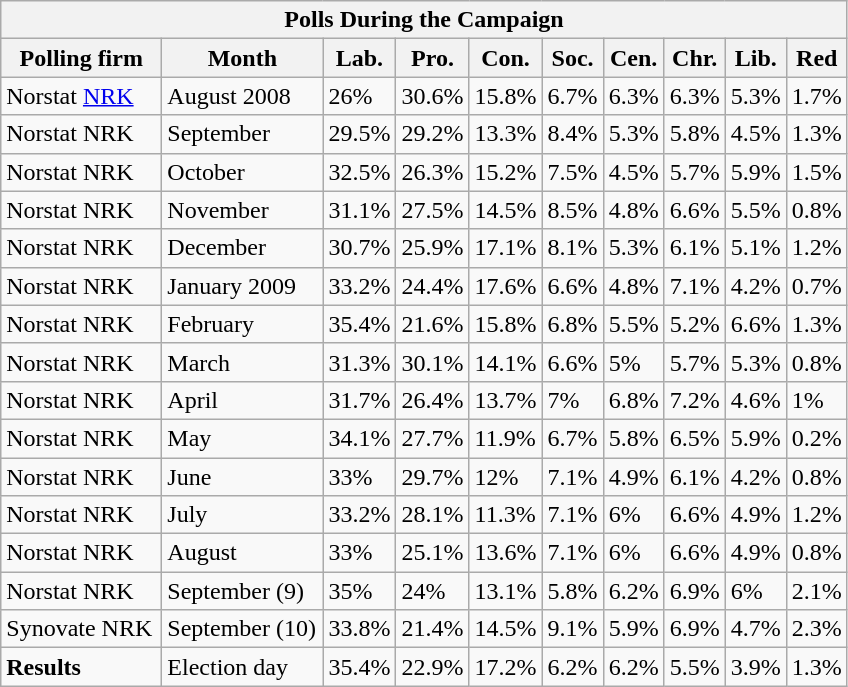<table class="wikitable" margin:0 15px;">
<tr>
<th colspan="10">Polls During the Campaign</th>
</tr>
<tr>
<th width=100>Polling firm</th>
<th width=100>Month</th>
<th>Lab.</th>
<th>Pro.</th>
<th>Con.</th>
<th>Soc.</th>
<th>Cen.</th>
<th>Chr.</th>
<th>Lib.</th>
<th>Red</th>
</tr>
<tr>
<td>Norstat <a href='#'>NRK</a></td>
<td>August 2008</td>
<td>26%</td>
<td>30.6%</td>
<td>15.8%</td>
<td>6.7%</td>
<td>6.3%</td>
<td>6.3%</td>
<td>5.3%</td>
<td>1.7%</td>
</tr>
<tr>
<td>Norstat NRK</td>
<td>September</td>
<td>29.5%</td>
<td>29.2%</td>
<td>13.3%</td>
<td>8.4%</td>
<td>5.3%</td>
<td>5.8%</td>
<td>4.5%</td>
<td>1.3%</td>
</tr>
<tr>
<td>Norstat NRK</td>
<td>October</td>
<td>32.5%</td>
<td>26.3%</td>
<td>15.2%</td>
<td>7.5%</td>
<td>4.5%</td>
<td>5.7%</td>
<td>5.9%</td>
<td>1.5%</td>
</tr>
<tr>
<td>Norstat NRK</td>
<td>November</td>
<td>31.1%</td>
<td>27.5%</td>
<td>14.5%</td>
<td>8.5%</td>
<td>4.8%</td>
<td>6.6%</td>
<td>5.5%</td>
<td>0.8%</td>
</tr>
<tr>
<td>Norstat NRK</td>
<td>December</td>
<td>30.7%</td>
<td>25.9%</td>
<td>17.1%</td>
<td>8.1%</td>
<td>5.3%</td>
<td>6.1%</td>
<td>5.1%</td>
<td>1.2%</td>
</tr>
<tr>
<td>Norstat NRK</td>
<td>January 2009</td>
<td>33.2%</td>
<td>24.4%</td>
<td>17.6%</td>
<td>6.6%</td>
<td>4.8%</td>
<td>7.1%</td>
<td>4.2%</td>
<td>0.7%</td>
</tr>
<tr>
<td>Norstat NRK</td>
<td>February</td>
<td>35.4%</td>
<td>21.6%</td>
<td>15.8%</td>
<td>6.8%</td>
<td>5.5%</td>
<td>5.2%</td>
<td>6.6%</td>
<td>1.3%</td>
</tr>
<tr>
<td>Norstat NRK</td>
<td>March</td>
<td>31.3%</td>
<td>30.1%</td>
<td>14.1%</td>
<td>6.6%</td>
<td>5%</td>
<td>5.7%</td>
<td>5.3%</td>
<td>0.8%</td>
</tr>
<tr>
<td>Norstat NRK</td>
<td>April</td>
<td>31.7%</td>
<td>26.4%</td>
<td>13.7%</td>
<td>7%</td>
<td>6.8%</td>
<td>7.2%</td>
<td>4.6%</td>
<td>1%</td>
</tr>
<tr>
<td>Norstat NRK</td>
<td>May</td>
<td>34.1%</td>
<td>27.7%</td>
<td>11.9%</td>
<td>6.7%</td>
<td>5.8%</td>
<td>6.5%</td>
<td>5.9%</td>
<td>0.2%</td>
</tr>
<tr>
<td>Norstat NRK</td>
<td>June</td>
<td>33%</td>
<td>29.7%</td>
<td>12%</td>
<td>7.1%</td>
<td>4.9%</td>
<td>6.1%</td>
<td>4.2%</td>
<td>0.8%</td>
</tr>
<tr>
<td>Norstat NRK</td>
<td>July</td>
<td>33.2%</td>
<td>28.1%</td>
<td>11.3%</td>
<td>7.1%</td>
<td>6%</td>
<td>6.6%</td>
<td>4.9%</td>
<td>1.2%</td>
</tr>
<tr>
<td>Norstat NRK</td>
<td>August</td>
<td>33%</td>
<td>25.1%</td>
<td>13.6%</td>
<td>7.1%</td>
<td>6%</td>
<td>6.6%</td>
<td>4.9%</td>
<td>0.8%</td>
</tr>
<tr>
<td>Norstat NRK</td>
<td>September (9)</td>
<td>35%</td>
<td>24%</td>
<td>13.1%</td>
<td>5.8%</td>
<td>6.2%</td>
<td>6.9%</td>
<td>6%</td>
<td>2.1%</td>
</tr>
<tr>
<td>Synovate NRK</td>
<td>September (10)</td>
<td>33.8%</td>
<td>21.4%</td>
<td>14.5%</td>
<td>9.1%</td>
<td>5.9%</td>
<td>6.9%</td>
<td>4.7%</td>
<td>2.3%</td>
</tr>
<tr>
<td><strong>Results</strong></td>
<td>Election day</td>
<td>35.4%</td>
<td>22.9%</td>
<td>17.2%</td>
<td>6.2%</td>
<td>6.2%</td>
<td>5.5%</td>
<td>3.9%</td>
<td>1.3%</td>
</tr>
</table>
